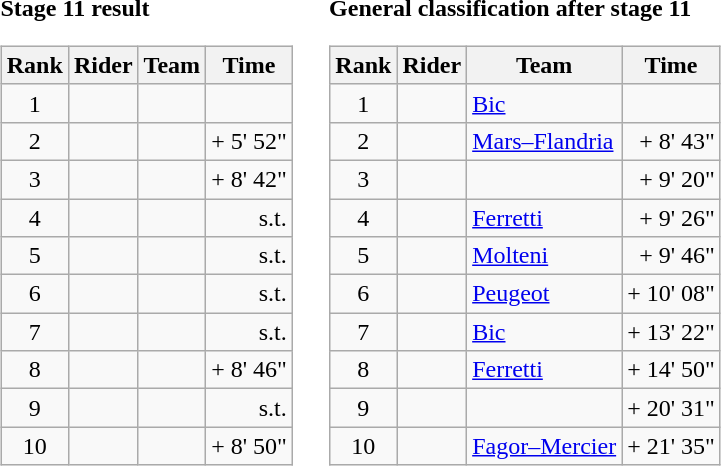<table>
<tr>
<td><strong>Stage 11 result</strong><br><table class="wikitable">
<tr>
<th scope="col">Rank</th>
<th scope="col">Rider</th>
<th scope="col">Team</th>
<th scope="col">Time</th>
</tr>
<tr>
<td style="text-align:center;">1</td>
<td></td>
<td></td>
<td style="text-align:right;"></td>
</tr>
<tr>
<td style="text-align:center;">2</td>
<td></td>
<td></td>
<td style="text-align:right;">+ 5' 52"</td>
</tr>
<tr>
<td style="text-align:center;">3</td>
<td></td>
<td></td>
<td style="text-align:right;">+ 8' 42"</td>
</tr>
<tr>
<td style="text-align:center;">4</td>
<td></td>
<td></td>
<td style="text-align:right;">s.t.</td>
</tr>
<tr>
<td style="text-align:center;">5</td>
<td></td>
<td></td>
<td style="text-align:right;">s.t.</td>
</tr>
<tr>
<td style="text-align:center;">6</td>
<td></td>
<td></td>
<td style="text-align:right;">s.t.</td>
</tr>
<tr>
<td style="text-align:center;">7</td>
<td></td>
<td></td>
<td style="text-align:right;">s.t.</td>
</tr>
<tr>
<td style="text-align:center;">8</td>
<td></td>
<td></td>
<td style="text-align:right;">+ 8' 46"</td>
</tr>
<tr>
<td style="text-align:center;">9</td>
<td></td>
<td></td>
<td style="text-align:right;">s.t.</td>
</tr>
<tr>
<td style="text-align:center;">10</td>
<td></td>
<td></td>
<td style="text-align:right;">+ 8' 50"</td>
</tr>
</table>
</td>
<td></td>
<td><strong>General classification after stage 11</strong><br><table class="wikitable">
<tr>
<th scope="col">Rank</th>
<th scope="col">Rider</th>
<th scope="col">Team</th>
<th scope="col">Time</th>
</tr>
<tr>
<td style="text-align:center;">1</td>
<td></td>
<td><a href='#'>Bic</a></td>
<td style="text-align:right;"></td>
</tr>
<tr>
<td style="text-align:center;">2</td>
<td></td>
<td><a href='#'>Mars–Flandria</a></td>
<td style="text-align:right;">+ 8' 43"</td>
</tr>
<tr>
<td style="text-align:center;">3</td>
<td></td>
<td></td>
<td style="text-align:right;">+ 9' 20"</td>
</tr>
<tr>
<td style="text-align:center;">4</td>
<td></td>
<td><a href='#'>Ferretti</a></td>
<td style="text-align:right;">+ 9' 26"</td>
</tr>
<tr>
<td style="text-align:center;">5</td>
<td></td>
<td><a href='#'>Molteni</a></td>
<td style="text-align:right;">+ 9' 46"</td>
</tr>
<tr>
<td style="text-align:center;">6</td>
<td></td>
<td><a href='#'>Peugeot</a></td>
<td style="text-align:right;">+ 10' 08"</td>
</tr>
<tr>
<td style="text-align:center;">7</td>
<td></td>
<td><a href='#'>Bic</a></td>
<td style="text-align:right;">+ 13' 22"</td>
</tr>
<tr>
<td style="text-align:center;">8</td>
<td></td>
<td><a href='#'>Ferretti</a></td>
<td style="text-align:right;">+ 14' 50"</td>
</tr>
<tr>
<td style="text-align:center;">9</td>
<td></td>
<td></td>
<td style="text-align:right;">+ 20' 31"</td>
</tr>
<tr>
<td style="text-align:center;">10</td>
<td></td>
<td><a href='#'>Fagor–Mercier</a></td>
<td style="text-align:right;">+ 21' 35"</td>
</tr>
</table>
</td>
</tr>
</table>
